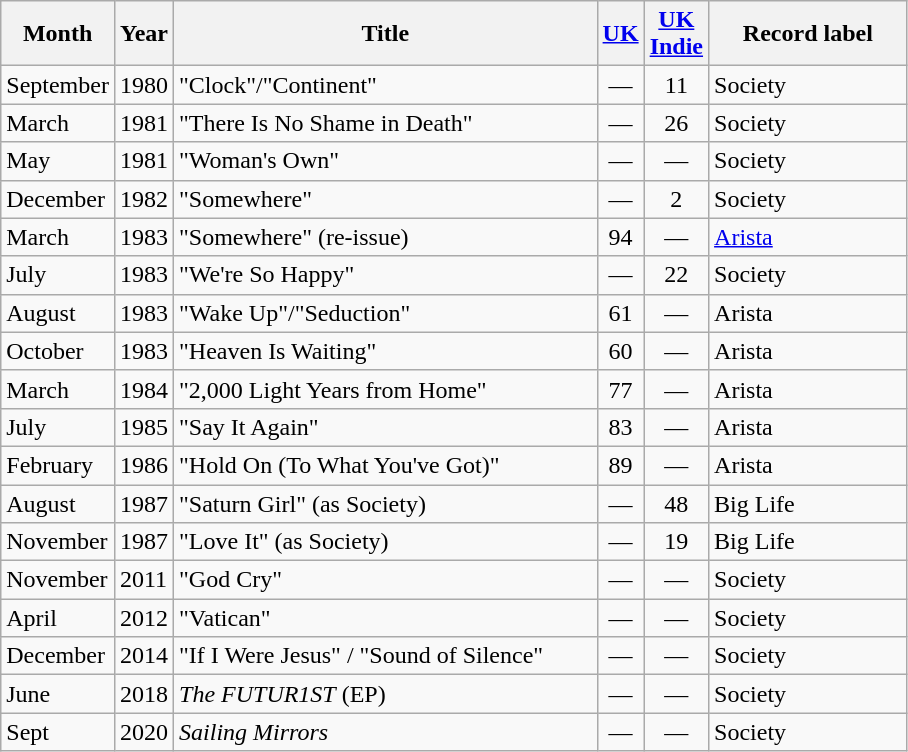<table class="wikitable sortable">
<tr>
<th width="30">Month</th>
<th width="30">Year</th>
<th width="275">Title</th>
<th width="auto"><a href='#'>UK</a><br></th>
<th width="auto"><a href='#'>UK<br>Indie</a><br></th>
<th width="125">Record label</th>
</tr>
<tr>
<td>September</td>
<td>1980</td>
<td>"Clock"/"Continent"</td>
<td align="center">—</td>
<td align="center">11</td>
<td>Society</td>
</tr>
<tr>
<td>March</td>
<td>1981</td>
<td>"There Is No Shame in Death"</td>
<td align="center">—</td>
<td align="center">26</td>
<td>Society</td>
</tr>
<tr>
<td>May</td>
<td>1981</td>
<td>"Woman's Own"</td>
<td align="center">—</td>
<td align="center">—</td>
<td>Society</td>
</tr>
<tr>
<td>December</td>
<td>1982</td>
<td>"Somewhere"</td>
<td align="center">—</td>
<td align="center">2</td>
<td>Society</td>
</tr>
<tr>
<td>March</td>
<td>1983</td>
<td>"Somewhere" (re-issue)</td>
<td align="center">94</td>
<td align="center">—</td>
<td><a href='#'>Arista</a></td>
</tr>
<tr>
<td>July</td>
<td>1983</td>
<td>"We're So Happy"</td>
<td align="center">—</td>
<td align="center">22</td>
<td>Society</td>
</tr>
<tr>
<td>August</td>
<td>1983</td>
<td>"Wake Up"/"Seduction"</td>
<td align="center">61</td>
<td align="center">—</td>
<td>Arista</td>
</tr>
<tr>
<td>October</td>
<td>1983</td>
<td>"Heaven Is Waiting"</td>
<td align="center">60</td>
<td align="center">—</td>
<td>Arista</td>
</tr>
<tr>
<td>March</td>
<td>1984</td>
<td>"2,000 Light Years from Home"</td>
<td align="center">77</td>
<td align="center">—</td>
<td>Arista</td>
</tr>
<tr>
<td>July</td>
<td>1985</td>
<td>"Say It Again"</td>
<td align="center">83</td>
<td align="center">—</td>
<td>Arista</td>
</tr>
<tr>
<td>February</td>
<td>1986</td>
<td>"Hold On (To What You've Got)"</td>
<td align="center">89</td>
<td align="center">—</td>
<td>Arista</td>
</tr>
<tr>
<td>August</td>
<td>1987</td>
<td>"Saturn Girl" (as Society)</td>
<td align="center">—</td>
<td align="center">48</td>
<td>Big Life</td>
</tr>
<tr>
<td>November</td>
<td>1987</td>
<td>"Love It" (as Society)</td>
<td align="center">—</td>
<td align="center">19</td>
<td>Big Life</td>
</tr>
<tr>
<td>November</td>
<td>2011</td>
<td>"God Cry"</td>
<td align="center">—</td>
<td align="center">—</td>
<td>Society</td>
</tr>
<tr>
<td>April</td>
<td>2012</td>
<td>"Vatican"</td>
<td align="center">—</td>
<td align="center">—</td>
<td>Society</td>
</tr>
<tr>
<td>December</td>
<td>2014</td>
<td>"If I Were Jesus" / "Sound of Silence"</td>
<td align="center">—</td>
<td align="center">—</td>
<td>Society</td>
</tr>
<tr>
<td>June</td>
<td>2018</td>
<td><em>The FUTUR1ST</em> (EP)</td>
<td align="center">—</td>
<td align="center">—</td>
<td>Society</td>
</tr>
<tr>
<td>Sept</td>
<td>2020</td>
<td><em>Sailing Mirrors</em></td>
<td align="center">—</td>
<td align="center">—</td>
<td>Society</td>
</tr>
</table>
